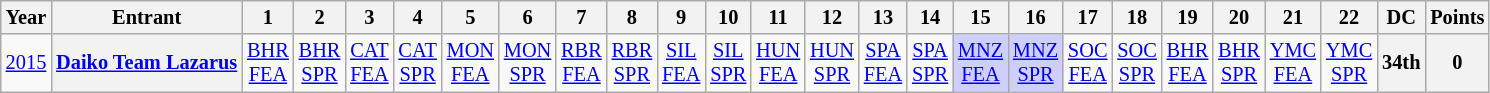<table class="wikitable" style="text-align:center; font-size:85%">
<tr>
<th>Year</th>
<th>Entrant</th>
<th>1</th>
<th>2</th>
<th>3</th>
<th>4</th>
<th>5</th>
<th>6</th>
<th>7</th>
<th>8</th>
<th>9</th>
<th>10</th>
<th>11</th>
<th>12</th>
<th>13</th>
<th>14</th>
<th>15</th>
<th>16</th>
<th>17</th>
<th>18</th>
<th>19</th>
<th>20</th>
<th>21</th>
<th>22</th>
<th>DC</th>
<th>Points</th>
</tr>
<tr>
<td><a href='#'>2015</a></td>
<th nowrap><a href='#'>Daiko Team Lazarus</a></th>
<td><a href='#'>BHR<br>FEA</a></td>
<td><a href='#'>BHR<br>SPR</a></td>
<td><a href='#'>CAT<br>FEA</a></td>
<td><a href='#'>CAT<br>SPR</a></td>
<td><a href='#'>MON<br>FEA</a></td>
<td><a href='#'>MON<br>SPR</a></td>
<td><a href='#'>RBR<br>FEA</a></td>
<td><a href='#'>RBR<br>SPR</a></td>
<td><a href='#'>SIL<br>FEA</a></td>
<td><a href='#'>SIL<br>SPR</a></td>
<td><a href='#'>HUN<br>FEA</a></td>
<td><a href='#'>HUN<br>SPR</a></td>
<td><a href='#'>SPA<br>FEA</a></td>
<td><a href='#'>SPA<br>SPR</a></td>
<td style="background:#CFCFFF;"><a href='#'>MNZ<br>FEA</a><br></td>
<td style="background:#CFCFFF;"><a href='#'>MNZ<br>SPR</a><br></td>
<td><a href='#'>SOC<br>FEA</a></td>
<td><a href='#'>SOC<br>SPR</a></td>
<td><a href='#'>BHR<br>FEA</a></td>
<td><a href='#'>BHR<br>SPR</a></td>
<td><a href='#'>YMC<br>FEA</a></td>
<td><a href='#'>YMC<br>SPR</a></td>
<th>34th</th>
<th>0</th>
</tr>
</table>
